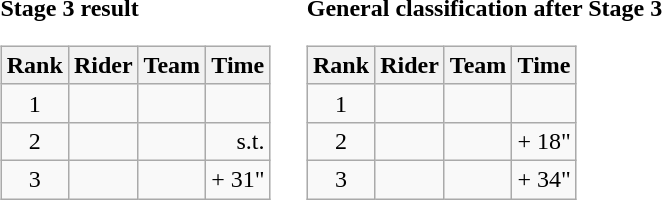<table>
<tr>
<td><strong>Stage 3 result</strong><br><table class="wikitable">
<tr>
<th scope="col">Rank</th>
<th scope="col">Rider</th>
<th scope="col">Team</th>
<th scope="col">Time</th>
</tr>
<tr>
<td style="text-align:center;">1</td>
<td></td>
<td></td>
<td style="text-align:right;"></td>
</tr>
<tr>
<td style="text-align:center;">2</td>
<td></td>
<td></td>
<td style="text-align:right;">s.t.</td>
</tr>
<tr>
<td style="text-align:center;">3</td>
<td></td>
<td></td>
<td style="text-align:right;">+ 31"</td>
</tr>
</table>
</td>
<td></td>
<td><strong>General classification after Stage 3</strong><br><table class="wikitable">
<tr>
<th scope="col">Rank</th>
<th scope="col">Rider</th>
<th scope="col">Team</th>
<th scope="col">Time</th>
</tr>
<tr>
<td style="text-align:center;">1</td>
<td></td>
<td></td>
<td style="text-align:right;"></td>
</tr>
<tr>
<td style="text-align:center;">2</td>
<td></td>
<td></td>
<td style="text-align:right;">+ 18"</td>
</tr>
<tr>
<td style="text-align:center;">3</td>
<td></td>
<td></td>
<td style="text-align:right;">+ 34"</td>
</tr>
</table>
</td>
</tr>
</table>
